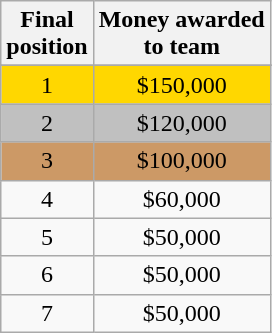<table Class="wikitable" style="text-align: center;">
<tr>
<th>Final<br>position</th>
<th>Money awarded<br>to team</th>
</tr>
<tr>
</tr>
<tr style="background:gold;">
<td>1</td>
<td>$150,000</td>
</tr>
<tr style="background:silver;">
<td>2</td>
<td>$120,000</td>
</tr>
<tr bgcolor="#cc9966">
<td>3</td>
<td>$100,000</td>
</tr>
<tr>
<td>4</td>
<td>$60,000</td>
</tr>
<tr>
<td>5</td>
<td>$50,000</td>
</tr>
<tr>
<td>6</td>
<td>$50,000</td>
</tr>
<tr>
<td>7</td>
<td>$50,000</td>
</tr>
</table>
